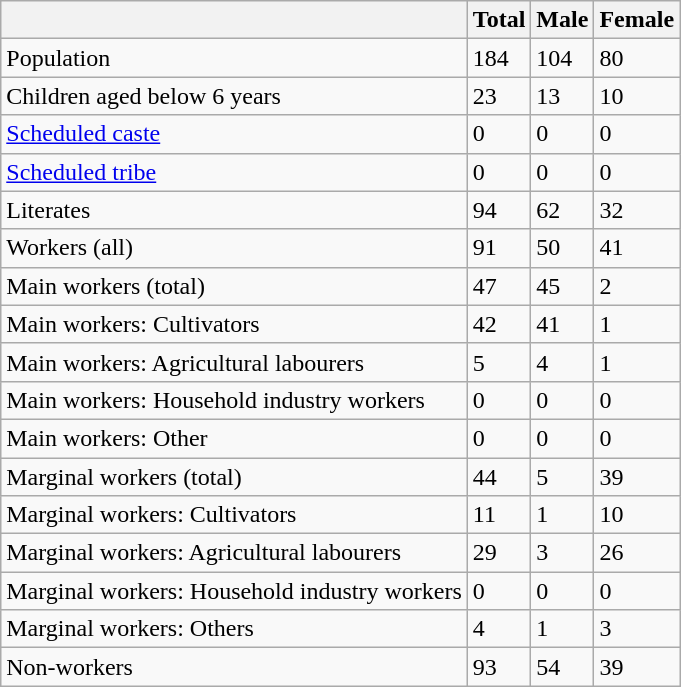<table class="wikitable sortable">
<tr>
<th></th>
<th>Total</th>
<th>Male</th>
<th>Female</th>
</tr>
<tr>
<td>Population</td>
<td>184</td>
<td>104</td>
<td>80</td>
</tr>
<tr>
<td>Children aged below 6 years</td>
<td>23</td>
<td>13</td>
<td>10</td>
</tr>
<tr>
<td><a href='#'>Scheduled caste</a></td>
<td>0</td>
<td>0</td>
<td>0</td>
</tr>
<tr>
<td><a href='#'>Scheduled tribe</a></td>
<td>0</td>
<td>0</td>
<td>0</td>
</tr>
<tr>
<td>Literates</td>
<td>94</td>
<td>62</td>
<td>32</td>
</tr>
<tr>
<td>Workers (all)</td>
<td>91</td>
<td>50</td>
<td>41</td>
</tr>
<tr>
<td>Main workers (total)</td>
<td>47</td>
<td>45</td>
<td>2</td>
</tr>
<tr>
<td>Main workers: Cultivators</td>
<td>42</td>
<td>41</td>
<td>1</td>
</tr>
<tr>
<td>Main workers: Agricultural labourers</td>
<td>5</td>
<td>4</td>
<td>1</td>
</tr>
<tr>
<td>Main workers: Household industry workers</td>
<td>0</td>
<td>0</td>
<td>0</td>
</tr>
<tr>
<td>Main workers: Other</td>
<td>0</td>
<td>0</td>
<td>0</td>
</tr>
<tr>
<td>Marginal workers (total)</td>
<td>44</td>
<td>5</td>
<td>39</td>
</tr>
<tr>
<td>Marginal workers: Cultivators</td>
<td>11</td>
<td>1</td>
<td>10</td>
</tr>
<tr>
<td>Marginal workers: Agricultural labourers</td>
<td>29</td>
<td>3</td>
<td>26</td>
</tr>
<tr>
<td>Marginal workers: Household industry workers</td>
<td>0</td>
<td>0</td>
<td>0</td>
</tr>
<tr>
<td>Marginal workers: Others</td>
<td>4</td>
<td>1</td>
<td>3</td>
</tr>
<tr>
<td>Non-workers</td>
<td>93</td>
<td>54</td>
<td>39</td>
</tr>
</table>
